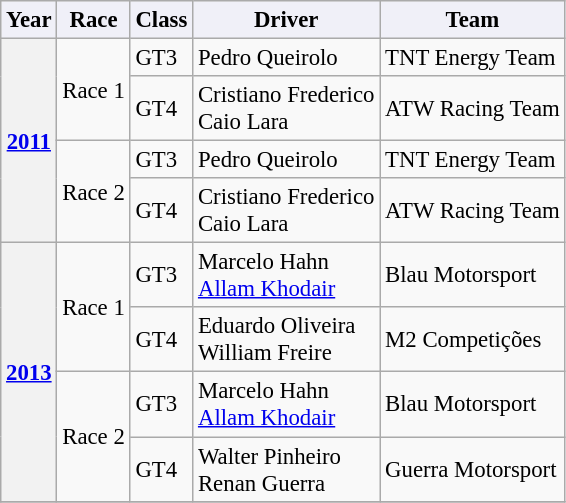<table class="wikitable" style=" font-size:95%;">
<tr>
<th style="background-color:#F0F0F8;">Year</th>
<th style="background-color:#F0F0F8;">Race</th>
<th style="background-color:#F0F0F8;">Class</th>
<th style="background-color:#F0F0F8;">Driver</th>
<th style="background-color:#F0F0F8;">Team</th>
</tr>
<tr>
<th rowspan=4><a href='#'>2011</a></th>
<td rowspan=2>Race 1</td>
<td>GT3</td>
<td> Pedro Queirolo</td>
<td>TNT Energy Team</td>
</tr>
<tr>
<td>GT4</td>
<td> Cristiano Frederico<br> Caio Lara</td>
<td>ATW Racing Team</td>
</tr>
<tr>
<td rowspan=2>Race 2</td>
<td>GT3</td>
<td> Pedro Queirolo</td>
<td>TNT Energy Team</td>
</tr>
<tr>
<td>GT4</td>
<td> Cristiano Frederico<br> Caio Lara</td>
<td>ATW Racing Team</td>
</tr>
<tr>
<th rowspan=4><a href='#'>2013</a></th>
<td rowspan=2>Race 1</td>
<td>GT3</td>
<td> Marcelo Hahn<br> <a href='#'>Allam Khodair</a></td>
<td>Blau Motorsport</td>
</tr>
<tr>
<td>GT4</td>
<td> Eduardo Oliveira<br> William Freire</td>
<td>M2 Competições</td>
</tr>
<tr>
<td rowspan=2>Race 2</td>
<td>GT3</td>
<td> Marcelo Hahn<br> <a href='#'>Allam Khodair</a></td>
<td>Blau Motorsport</td>
</tr>
<tr>
<td>GT4</td>
<td> Walter Pinheiro<br> Renan Guerra</td>
<td>Guerra Motorsport</td>
</tr>
<tr>
</tr>
</table>
